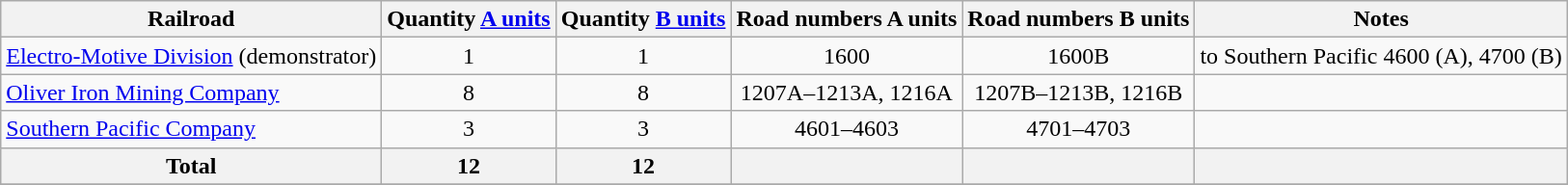<table class="wikitable">
<tr>
<th>Railroad</th>
<th>Quantity <a href='#'>A units</a></th>
<th>Quantity <a href='#'>B units</a></th>
<th>Road numbers A units</th>
<th>Road numbers B units</th>
<th>Notes</th>
</tr>
<tr>
<td><a href='#'>Electro-Motive Division</a> (demonstrator)</td>
<td style="text-align:center;">1</td>
<td style="text-align:center;">1</td>
<td style="text-align:center;">1600</td>
<td style="text-align:center;">1600B</td>
<td>to Southern Pacific 4600 (A), 4700 (B)</td>
</tr>
<tr>
<td><a href='#'>Oliver Iron Mining Company</a></td>
<td style="text-align:center;">8</td>
<td style="text-align:center;">8</td>
<td style="text-align:center;">1207A–1213A, 1216A</td>
<td style="text-align:center;">1207B–1213B, 1216B</td>
<td></td>
</tr>
<tr>
<td><a href='#'>Southern Pacific Company</a></td>
<td style="text-align:center;">3</td>
<td style="text-align:center;">3</td>
<td style="text-align:center;">4601–4603</td>
<td style="text-align:center;">4701–4703</td>
<td></td>
</tr>
<tr>
<th>Total</th>
<th>12</th>
<th>12</th>
<th></th>
<th></th>
<th></th>
</tr>
<tr>
</tr>
</table>
